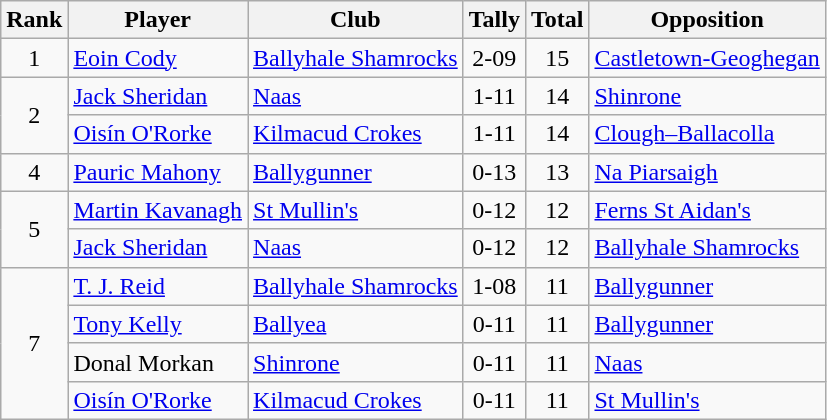<table class="wikitable">
<tr>
<th>Rank</th>
<th>Player</th>
<th>Club</th>
<th>Tally</th>
<th>Total</th>
<th>Opposition</th>
</tr>
<tr>
<td rowspan="1" style="text-align:center;">1</td>
<td><a href='#'>Eoin Cody</a></td>
<td><a href='#'>Ballyhale Shamrocks</a></td>
<td align=center>2-09</td>
<td align=center>15</td>
<td><a href='#'>Castletown-Geoghegan</a></td>
</tr>
<tr>
<td rowspan="2" style="text-align:center;">2</td>
<td><a href='#'>Jack Sheridan</a></td>
<td><a href='#'>Naas</a></td>
<td align=center>1-11</td>
<td align=center>14</td>
<td><a href='#'>Shinrone</a></td>
</tr>
<tr>
<td><a href='#'>Oisín O'Rorke</a></td>
<td><a href='#'>Kilmacud Crokes</a></td>
<td align=center>1-11</td>
<td align=center>14</td>
<td><a href='#'>Clough–Ballacolla</a></td>
</tr>
<tr>
<td rowspan="1" style="text-align:center;">4</td>
<td><a href='#'>Pauric Mahony</a></td>
<td><a href='#'>Ballygunner</a></td>
<td align=center>0-13</td>
<td align=center>13</td>
<td><a href='#'>Na Piarsaigh</a></td>
</tr>
<tr>
<td rowspan="2" style="text-align:center;">5</td>
<td><a href='#'>Martin Kavanagh</a></td>
<td><a href='#'>St Mullin's</a></td>
<td align=center>0-12</td>
<td align=center>12</td>
<td><a href='#'>Ferns St Aidan's</a></td>
</tr>
<tr>
<td><a href='#'>Jack Sheridan</a></td>
<td><a href='#'>Naas</a></td>
<td align=center>0-12</td>
<td align=center>12</td>
<td><a href='#'>Ballyhale Shamrocks</a></td>
</tr>
<tr>
<td rowspan="4" style="text-align:center;">7</td>
<td><a href='#'>T. J. Reid</a></td>
<td><a href='#'>Ballyhale Shamrocks</a></td>
<td align=center>1-08</td>
<td align=center>11</td>
<td><a href='#'>Ballygunner</a></td>
</tr>
<tr>
<td><a href='#'>Tony Kelly</a></td>
<td><a href='#'>Ballyea</a></td>
<td align=center>0-11</td>
<td align=center>11</td>
<td><a href='#'>Ballygunner</a></td>
</tr>
<tr>
<td>Donal Morkan</td>
<td><a href='#'>Shinrone</a></td>
<td align=center>0-11</td>
<td align=center>11</td>
<td><a href='#'>Naas</a></td>
</tr>
<tr>
<td><a href='#'>Oisín O'Rorke</a></td>
<td><a href='#'>Kilmacud Crokes</a></td>
<td align=center>0-11</td>
<td align=center>11</td>
<td><a href='#'>St Mullin's</a></td>
</tr>
</table>
